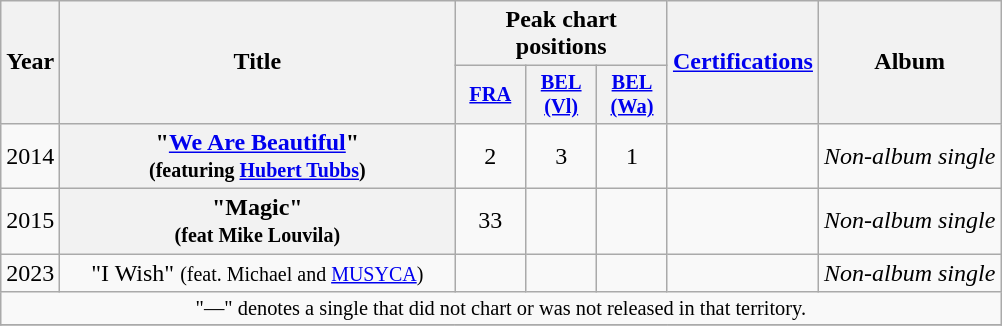<table class="wikitable plainrowheaders" style="text-align:center;">
<tr>
<th scope="col" rowspan="2">Year</th>
<th scope="col" rowspan="2" style="width:16em;">Title</th>
<th scope="col" colspan="3">Peak chart positions</th>
<th scope="col" rowspan="2"><a href='#'>Certifications</a></th>
<th scope="col" rowspan="2">Album</th>
</tr>
<tr>
<th scope="col" style="width:3em;font-size:85%;"><a href='#'>FRA</a><br></th>
<th scope="col" style="width:3em;font-size:85%;"><a href='#'>BEL<br>(Vl)</a><br></th>
<th scope="col" style="width:3em;font-size:85%;"><a href='#'>BEL<br>(Wa)</a><br></th>
</tr>
<tr>
<td>2014</td>
<th scope="row">"<a href='#'>We Are Beautiful</a>" <br><small>(featuring <a href='#'>Hubert Tubbs</a>)</small></th>
<td>2</td>
<td>3</td>
<td>1</td>
<td></td>
<td rowspan="1"><em>Non-album single</em></td>
</tr>
<tr>
<td>2015</td>
<th scope="row">"Magic" <br><small>(feat Mike Louvila)</small></th>
<td>33</td>
<td></td>
<td></td>
<td></td>
<td rowspan="1"><em>Non-album single</em></td>
</tr>
<tr>
<td>2023</td>
<td>"I Wish" <small>(feat. Michael and <a href='#'>MUSYCA</a>)</small></td>
<td></td>
<td></td>
<td></td>
<td></td>
<td rowspan="1"><em>Non-album single</em></td>
</tr>
<tr>
<td colspan="10" style="font-size:85%">"—" denotes a single that did not chart or was not released in that territory.</td>
</tr>
<tr>
</tr>
</table>
